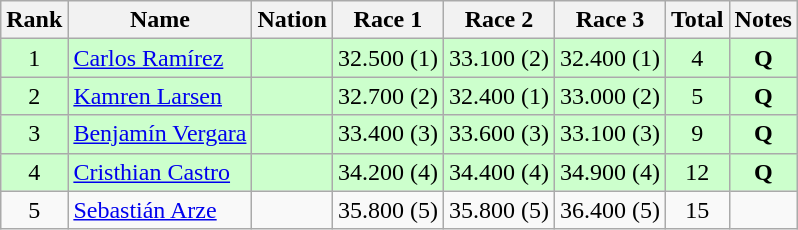<table class="wikitable sortable" style="text-align:center">
<tr>
<th>Rank</th>
<th>Name</th>
<th>Nation</th>
<th>Race 1</th>
<th>Race 2</th>
<th>Race 3</th>
<th>Total</th>
<th>Notes</th>
</tr>
<tr bgcolor=ccffcc>
<td>1</td>
<td align=left><a href='#'>Carlos Ramírez</a></td>
<td align=left></td>
<td>32.500 (1)</td>
<td>33.100 (2)</td>
<td>32.400 (1)</td>
<td>4</td>
<td><strong>Q</strong></td>
</tr>
<tr bgcolor=ccffcc>
<td>2</td>
<td align=left><a href='#'>Kamren Larsen</a></td>
<td align=left></td>
<td>32.700 (2)</td>
<td>32.400 (1)</td>
<td>33.000 (2)</td>
<td>5</td>
<td><strong>Q</strong></td>
</tr>
<tr bgcolor=ccffcc>
<td>3</td>
<td align=left><a href='#'>Benjamín Vergara</a></td>
<td align=left></td>
<td>33.400 (3)</td>
<td>33.600 (3)</td>
<td>33.100 (3)</td>
<td>9</td>
<td><strong>Q</strong></td>
</tr>
<tr bgcolor=ccffcc>
<td>4</td>
<td align=left><a href='#'>Cristhian Castro</a></td>
<td align=left></td>
<td>34.200 (4)</td>
<td>34.400 (4)</td>
<td>34.900 (4)</td>
<td>12</td>
<td><strong>Q</strong></td>
</tr>
<tr>
<td>5</td>
<td align=left><a href='#'>Sebastián Arze</a></td>
<td align=left></td>
<td>35.800 (5)</td>
<td>35.800 (5)</td>
<td>36.400 (5)</td>
<td>15</td>
<td></td>
</tr>
</table>
